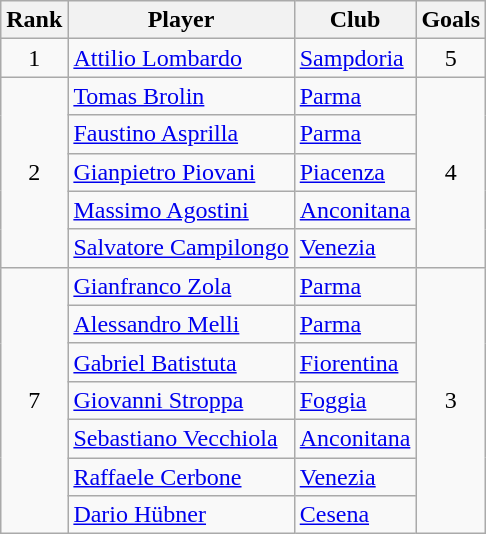<table class="wikitable sortable" style="text-align:center">
<tr>
<th>Rank</th>
<th>Player</th>
<th>Club</th>
<th>Goals</th>
</tr>
<tr>
<td>1</td>
<td align="left"><strong></strong> <a href='#'>Attilio Lombardo</a></td>
<td align="left"><a href='#'>Sampdoria</a></td>
<td>5</td>
</tr>
<tr>
<td rowspan="5">2</td>
<td align="left"><strong></strong> <a href='#'>Tomas Brolin</a></td>
<td align="left"><a href='#'>Parma</a></td>
<td rowspan="5">4</td>
</tr>
<tr>
<td align="left"><strong></strong> <a href='#'>Faustino Asprilla</a></td>
<td align="left"><a href='#'>Parma</a></td>
</tr>
<tr>
<td align="left"><strong></strong> <a href='#'>Gianpietro Piovani</a></td>
<td align="left"><a href='#'>Piacenza</a></td>
</tr>
<tr>
<td align="left"><strong></strong> <a href='#'>Massimo Agostini</a></td>
<td align="left"><a href='#'>Anconitana</a></td>
</tr>
<tr>
<td align="left"><strong></strong> <a href='#'>Salvatore Campilongo</a></td>
<td align="left"><a href='#'>Venezia</a></td>
</tr>
<tr>
<td rowspan="7">7</td>
<td align="left"><strong></strong> <a href='#'>Gianfranco Zola</a></td>
<td align="left"><a href='#'>Parma</a></td>
<td rowspan="7">3</td>
</tr>
<tr>
<td align="left"><strong></strong> <a href='#'>Alessandro Melli</a></td>
<td align="left"><a href='#'>Parma</a></td>
</tr>
<tr>
<td align="left"><strong></strong> <a href='#'>Gabriel Batistuta</a></td>
<td align="left"><a href='#'>Fiorentina</a></td>
</tr>
<tr>
<td align="left"><strong></strong> <a href='#'>Giovanni Stroppa</a></td>
<td align="left"><a href='#'>Foggia</a></td>
</tr>
<tr>
<td align="left"><strong></strong> <a href='#'>Sebastiano Vecchiola</a></td>
<td align="left"><a href='#'>Anconitana</a></td>
</tr>
<tr>
<td align="left"><strong></strong> <a href='#'>Raffaele Cerbone</a></td>
<td align="left"><a href='#'>Venezia</a></td>
</tr>
<tr>
<td align="left"><strong></strong> <a href='#'>Dario Hübner</a></td>
<td align="left"><a href='#'>Cesena</a></td>
</tr>
</table>
